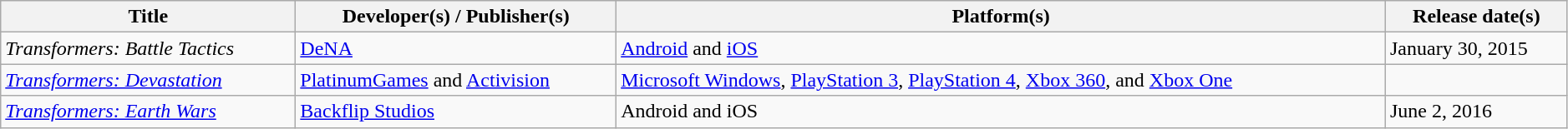<table class="wikitable" width=99%>
<tr>
<th scope="col">Title</th>
<th scope="col">Developer(s) / Publisher(s)</th>
<th scope="col">Platform(s)</th>
<th scope="col">Release date(s)</th>
</tr>
<tr>
<td><em>Transformers: Battle Tactics</em></td>
<td><a href='#'>DeNA</a></td>
<td><a href='#'>Android</a> and <a href='#'>iOS</a></td>
<td>January 30, 2015</td>
</tr>
<tr>
<td><em><a href='#'>Transformers: Devastation</a></em></td>
<td><a href='#'>PlatinumGames</a> and <a href='#'>Activision</a></td>
<td><a href='#'>Microsoft Windows</a>, <a href='#'>PlayStation 3</a>, <a href='#'>PlayStation 4</a>, <a href='#'>Xbox 360</a>, and <a href='#'>Xbox One</a></td>
<td></td>
</tr>
<tr>
<td><em><a href='#'>Transformers: Earth Wars</a></em></td>
<td><a href='#'>Backflip Studios</a></td>
<td>Android and iOS</td>
<td>June 2, 2016</td>
</tr>
</table>
